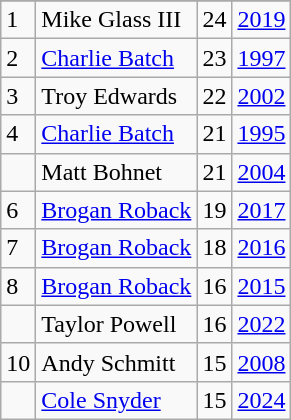<table class="wikitable">
<tr>
</tr>
<tr>
<td>1</td>
<td>Mike Glass III</td>
<td>24</td>
<td><a href='#'>2019</a></td>
</tr>
<tr>
<td>2</td>
<td><a href='#'>Charlie Batch</a></td>
<td>23</td>
<td><a href='#'>1997</a></td>
</tr>
<tr>
<td>3</td>
<td>Troy Edwards</td>
<td>22</td>
<td><a href='#'>2002</a></td>
</tr>
<tr>
<td>4</td>
<td><a href='#'>Charlie Batch</a></td>
<td>21</td>
<td><a href='#'>1995</a></td>
</tr>
<tr>
<td></td>
<td>Matt Bohnet</td>
<td>21</td>
<td><a href='#'>2004</a></td>
</tr>
<tr>
<td>6</td>
<td><a href='#'>Brogan Roback</a></td>
<td>19</td>
<td><a href='#'>2017</a></td>
</tr>
<tr>
<td>7</td>
<td><a href='#'>Brogan Roback</a></td>
<td>18</td>
<td><a href='#'>2016</a></td>
</tr>
<tr>
<td>8</td>
<td><a href='#'>Brogan Roback</a></td>
<td>16</td>
<td><a href='#'>2015</a></td>
</tr>
<tr>
<td></td>
<td>Taylor Powell</td>
<td>16</td>
<td><a href='#'>2022</a></td>
</tr>
<tr>
<td>10</td>
<td>Andy Schmitt</td>
<td>15</td>
<td><a href='#'>2008</a></td>
</tr>
<tr>
<td></td>
<td><a href='#'>Cole Snyder</a></td>
<td>15</td>
<td><a href='#'>2024</a></td>
</tr>
</table>
